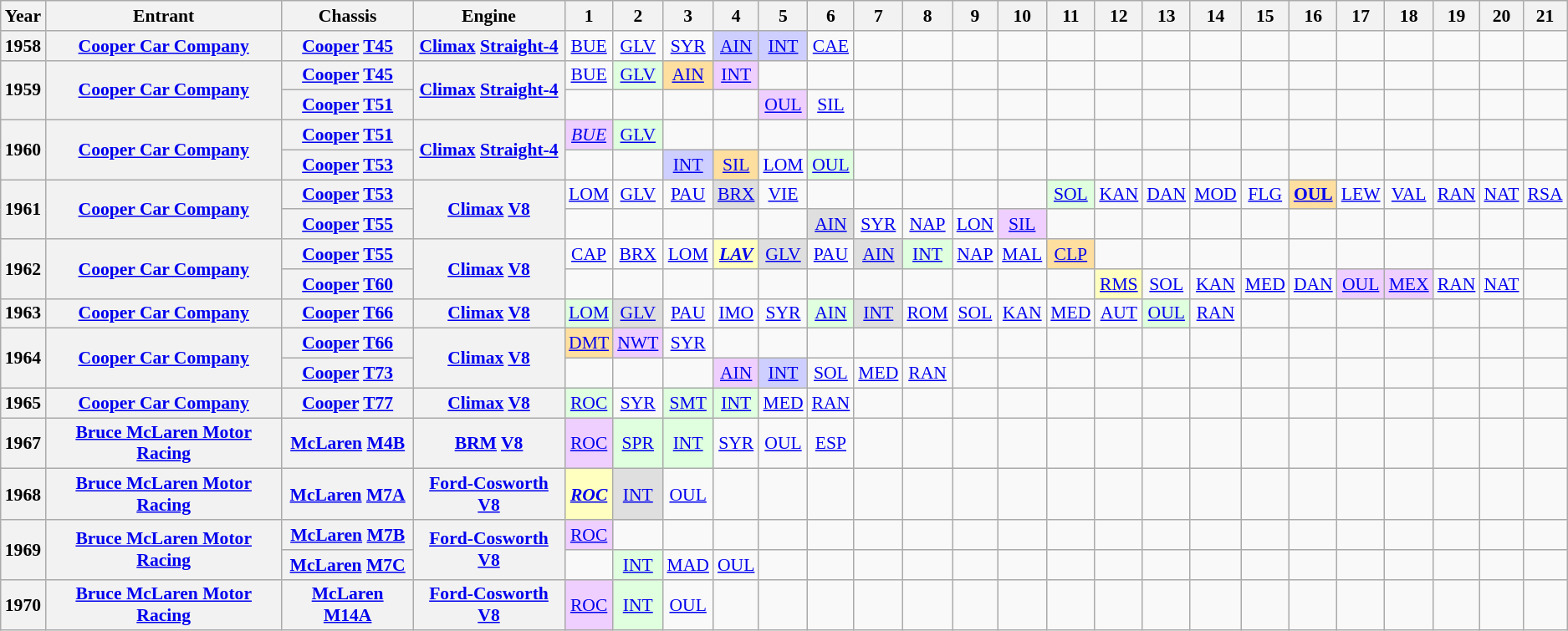<table class="wikitable" style="text-align:center; font-size:90%">
<tr>
<th>Year</th>
<th>Entrant</th>
<th>Chassis</th>
<th>Engine</th>
<th>1</th>
<th>2</th>
<th>3</th>
<th>4</th>
<th>5</th>
<th>6</th>
<th>7</th>
<th>8</th>
<th>9</th>
<th>10</th>
<th>11</th>
<th>12</th>
<th>13</th>
<th>14</th>
<th>15</th>
<th>16</th>
<th>17</th>
<th>18</th>
<th>19</th>
<th>20</th>
<th>21</th>
</tr>
<tr>
<th>1958</th>
<th><a href='#'>Cooper Car Company</a></th>
<th><a href='#'>Cooper</a> <a href='#'>T45</a></th>
<th><a href='#'>Climax</a> <a href='#'>Straight-4</a></th>
<td><a href='#'>BUE</a></td>
<td><a href='#'>GLV</a></td>
<td><a href='#'>SYR</a></td>
<td style="background:#CFCFFF;"><a href='#'>AIN</a><br></td>
<td style="background:#CFCFFF;"><a href='#'>INT</a><br></td>
<td><a href='#'>CAE</a></td>
<td></td>
<td></td>
<td></td>
<td></td>
<td></td>
<td></td>
<td></td>
<td></td>
<td></td>
<td></td>
<td></td>
<td></td>
<td></td>
<td></td>
<td></td>
</tr>
<tr>
<th rowspan=2>1959</th>
<th rowspan=2><a href='#'>Cooper Car Company</a></th>
<th><a href='#'>Cooper</a> <a href='#'>T45</a></th>
<th rowspan=2><a href='#'>Climax</a> <a href='#'>Straight-4</a></th>
<td><a href='#'>BUE</a></td>
<td style="background:#DFFFDF;"><a href='#'>GLV</a><br></td>
<td style="background:#FFDF9F;"><a href='#'>AIN</a><br></td>
<td style="background:#EFCFFF;"><a href='#'>INT</a><br></td>
<td></td>
<td></td>
<td></td>
<td></td>
<td></td>
<td></td>
<td></td>
<td></td>
<td></td>
<td></td>
<td></td>
<td></td>
<td></td>
<td></td>
<td></td>
<td></td>
<td></td>
</tr>
<tr>
<th><a href='#'>Cooper</a> <a href='#'>T51</a></th>
<td></td>
<td></td>
<td></td>
<td></td>
<td style="background:#EFCFFF;"><a href='#'>OUL</a><br></td>
<td><a href='#'>SIL</a></td>
<td></td>
<td></td>
<td></td>
<td></td>
<td></td>
<td></td>
<td></td>
<td></td>
<td></td>
<td></td>
<td></td>
<td></td>
<td></td>
<td></td>
<td></td>
</tr>
<tr>
<th rowspan=2>1960</th>
<th rowspan=2><a href='#'>Cooper Car Company</a></th>
<th><a href='#'>Cooper</a> <a href='#'>T51</a></th>
<th rowspan=2><a href='#'>Climax</a> <a href='#'>Straight-4</a></th>
<td style="background:#EFCFFF;"><em><a href='#'>BUE</a></em><br></td>
<td style="background:#DFFFDF;"><a href='#'>GLV</a> <br></td>
<td></td>
<td></td>
<td></td>
<td></td>
<td></td>
<td></td>
<td></td>
<td></td>
<td></td>
<td></td>
<td></td>
<td></td>
<td></td>
<td></td>
<td></td>
<td></td>
<td></td>
<td></td>
<td></td>
</tr>
<tr>
<th><a href='#'>Cooper</a> <a href='#'>T53</a></th>
<td></td>
<td></td>
<td style="background:#CFCFFF;"><a href='#'>INT</a><br></td>
<td style="background:#FFDF9F;"><a href='#'>SIL</a><br></td>
<td><a href='#'>LOM</a></td>
<td style="background:#DFFFDF;"><a href='#'>OUL</a><br></td>
<td></td>
<td></td>
<td></td>
<td></td>
<td></td>
<td></td>
<td></td>
<td></td>
<td></td>
<td></td>
<td></td>
<td></td>
<td></td>
<td></td>
<td></td>
</tr>
<tr>
<th rowspan=2>1961</th>
<th rowspan=2><a href='#'>Cooper Car Company</a></th>
<th><a href='#'>Cooper</a> <a href='#'>T53</a></th>
<th rowspan=2><a href='#'>Climax</a> <a href='#'>V8</a></th>
<td><a href='#'>LOM</a></td>
<td><a href='#'>GLV</a></td>
<td><a href='#'>PAU</a></td>
<td style="background:#DFDFDF;"><a href='#'>BRX</a><br></td>
<td><a href='#'>VIE</a></td>
<td></td>
<td></td>
<td></td>
<td></td>
<td></td>
<td style="background:#DFFFDF;"><a href='#'>SOL</a><br></td>
<td><a href='#'>KAN</a></td>
<td><a href='#'>DAN</a></td>
<td><a href='#'>MOD</a></td>
<td><a href='#'>FLG</a></td>
<td style="background:#FFDF9F;"><strong><a href='#'>OUL</a></strong><br></td>
<td><a href='#'>LEW</a></td>
<td><a href='#'>VAL</a></td>
<td><a href='#'>RAN</a></td>
<td><a href='#'>NAT</a></td>
<td><a href='#'>RSA</a></td>
</tr>
<tr>
<th><a href='#'>Cooper</a> <a href='#'>T55</a></th>
<td></td>
<td></td>
<td></td>
<td></td>
<td></td>
<td style="background:#DFDFDF;"><a href='#'>AIN</a><br></td>
<td><a href='#'>SYR</a><br></td>
<td><a href='#'>NAP</a></td>
<td><a href='#'>LON</a></td>
<td style="background:#EFCFFF;"><a href='#'>SIL</a><br></td>
<td></td>
<td></td>
<td></td>
<td></td>
<td></td>
<td></td>
<td></td>
<td></td>
<td></td>
<td></td>
<td></td>
</tr>
<tr>
<th rowspan=2>1962</th>
<th rowspan=2><a href='#'>Cooper Car Company</a></th>
<th><a href='#'>Cooper</a> <a href='#'>T55</a></th>
<th rowspan=2><a href='#'>Climax</a> <a href='#'>V8</a></th>
<td><a href='#'>CAP</a></td>
<td><a href='#'>BRX</a></td>
<td><a href='#'>LOM</a></td>
<td style="background:#FFFFBF;"><a href='#'><strong><em>LAV</em></strong></a><br></td>
<td style="background:#DFDFDF;"><a href='#'>GLV</a><br></td>
<td><a href='#'>PAU</a></td>
<td style="background:#DFDFDF;"><a href='#'>AIN</a><br></td>
<td style="background:#DFFFDF;"><a href='#'>INT</a><br></td>
<td><a href='#'>NAP</a></td>
<td><a href='#'>MAL</a></td>
<td style="background:#FFDF9F;"><a href='#'>CLP</a><br></td>
<td></td>
<td></td>
<td></td>
<td></td>
<td></td>
<td></td>
<td></td>
<td></td>
<td></td>
<td></td>
</tr>
<tr>
<th><a href='#'>Cooper</a> <a href='#'>T60</a></th>
<td></td>
<td></td>
<td></td>
<td></td>
<td></td>
<td></td>
<td></td>
<td></td>
<td></td>
<td></td>
<td></td>
<td style="background:#FFFFBF;"><a href='#'>RMS</a><br></td>
<td><a href='#'>SOL</a></td>
<td><a href='#'>KAN</a></td>
<td><a href='#'>MED</a></td>
<td><a href='#'>DAN</a></td>
<td style="background:#EFCFFF;"><a href='#'>OUL</a><br></td>
<td style="background:#EFCFFF;"><a href='#'>MEX</a><br></td>
<td><a href='#'>RAN</a></td>
<td><a href='#'>NAT</a></td>
<td></td>
</tr>
<tr>
<th>1963</th>
<th><a href='#'>Cooper Car Company</a></th>
<th><a href='#'>Cooper</a> <a href='#'>T66</a></th>
<th><a href='#'>Climax</a> <a href='#'>V8</a></th>
<td style="background:#DFFFDF;"><a href='#'>LOM</a><br></td>
<td style="background:#DFDFDF;"><a href='#'>GLV</a><br></td>
<td><a href='#'>PAU</a></td>
<td><a href='#'>IMO</a></td>
<td><a href='#'>SYR</a></td>
<td style="background:#DFFFDF;"><a href='#'>AIN</a><br></td>
<td style="background:#DFDFDF;"><a href='#'>INT</a><br></td>
<td><a href='#'>ROM</a></td>
<td><a href='#'>SOL</a></td>
<td><a href='#'>KAN</a></td>
<td><a href='#'>MED</a></td>
<td><a href='#'>AUT</a></td>
<td style="background:#DFFFDF;"><a href='#'>OUL</a><br></td>
<td><a href='#'>RAN</a></td>
<td></td>
<td></td>
<td></td>
<td></td>
<td></td>
<td></td>
<td></td>
</tr>
<tr>
<th rowspan="2">1964</th>
<th rowspan="2"><a href='#'>Cooper Car Company</a></th>
<th><a href='#'>Cooper</a> <a href='#'>T66</a></th>
<th rowspan="2"><a href='#'>Climax</a> <a href='#'>V8</a></th>
<td style="background:#FFDF9F;"><a href='#'>DMT</a><br></td>
<td style="background:#EFCFFF;"><a href='#'>NWT</a><br></td>
<td><a href='#'>SYR</a></td>
<td></td>
<td></td>
<td></td>
<td></td>
<td></td>
<td></td>
<td></td>
<td></td>
<td></td>
<td></td>
<td></td>
<td></td>
<td></td>
<td></td>
<td></td>
<td></td>
<td></td>
<td></td>
</tr>
<tr>
<th><a href='#'>Cooper</a> <a href='#'>T73</a></th>
<td></td>
<td></td>
<td></td>
<td style="background:#EFCFFF;"><a href='#'>AIN</a><br></td>
<td style="background:#CFCFFF;"><a href='#'>INT</a><br></td>
<td><a href='#'>SOL</a></td>
<td><a href='#'>MED</a></td>
<td><a href='#'>RAN</a></td>
<td></td>
<td></td>
<td></td>
<td></td>
<td></td>
<td></td>
<td></td>
<td></td>
<td></td>
<td></td>
<td></td>
<td></td>
<td></td>
</tr>
<tr>
<th>1965</th>
<th><a href='#'>Cooper Car Company</a></th>
<th><a href='#'>Cooper</a> <a href='#'>T77</a></th>
<th><a href='#'>Climax</a> <a href='#'>V8</a></th>
<td style="background:#DFFFDF;"><a href='#'>ROC</a><br></td>
<td><a href='#'>SYR</a></td>
<td style="background:#DFFFDF;"><a href='#'>SMT</a><br></td>
<td style="background:#DFFFDF;"><a href='#'>INT</a><br></td>
<td><a href='#'>MED</a></td>
<td><a href='#'>RAN</a></td>
<td></td>
<td></td>
<td></td>
<td></td>
<td></td>
<td></td>
<td></td>
<td></td>
<td></td>
<td></td>
<td></td>
<td></td>
<td></td>
<td></td>
<td></td>
</tr>
<tr>
<th>1967</th>
<th><a href='#'>Bruce McLaren Motor Racing</a></th>
<th><a href='#'>McLaren</a> <a href='#'>M4B</a></th>
<th><a href='#'>BRM</a> <a href='#'>V8</a></th>
<td style="background:#EFCFFF;"><a href='#'>ROC</a><br></td>
<td style="background:#DFFFDF;"><a href='#'>SPR</a><br></td>
<td style="background:#DFFFDF;"><a href='#'>INT</a><br></td>
<td><a href='#'>SYR</a></td>
<td><a href='#'>OUL</a></td>
<td><a href='#'>ESP</a></td>
<td></td>
<td></td>
<td></td>
<td></td>
<td></td>
<td></td>
<td></td>
<td></td>
<td></td>
<td></td>
<td></td>
<td></td>
<td></td>
<td></td>
<td></td>
</tr>
<tr>
<th>1968</th>
<th><a href='#'>Bruce McLaren Motor Racing</a></th>
<th><a href='#'>McLaren</a> <a href='#'>M7A</a></th>
<th><a href='#'>Ford-Cosworth</a> <a href='#'>V8</a></th>
<td style="background:#FFFFBF;"><a href='#'><strong><em>ROC</em></strong></a><br></td>
<td style="background:#DFDFDF;"><a href='#'>INT</a><br></td>
<td><a href='#'>OUL</a></td>
<td></td>
<td></td>
<td></td>
<td></td>
<td></td>
<td></td>
<td></td>
<td></td>
<td></td>
<td></td>
<td></td>
<td></td>
<td></td>
<td></td>
<td></td>
<td></td>
<td></td>
<td></td>
</tr>
<tr>
<th rowspan="2">1969</th>
<th rowspan="2"><a href='#'>Bruce McLaren Motor Racing</a></th>
<th><a href='#'>McLaren</a> <a href='#'>M7B</a></th>
<th rowspan="2"><a href='#'>Ford-Cosworth</a> <a href='#'>V8</a></th>
<td style="background:#EFCFFF;"><a href='#'>ROC</a><br></td>
<td></td>
<td></td>
<td></td>
<td></td>
<td></td>
<td></td>
<td></td>
<td></td>
<td></td>
<td></td>
<td></td>
<td></td>
<td></td>
<td></td>
<td></td>
<td></td>
<td></td>
<td></td>
<td></td>
<td></td>
</tr>
<tr>
<th><a href='#'>McLaren</a> <a href='#'>M7C</a></th>
<td></td>
<td style="background:#DFFFDF;"><a href='#'>INT</a><br></td>
<td><a href='#'>MAD</a></td>
<td><a href='#'>OUL</a></td>
<td></td>
<td></td>
<td></td>
<td></td>
<td></td>
<td></td>
<td></td>
<td></td>
<td></td>
<td></td>
<td></td>
<td></td>
<td></td>
<td></td>
<td></td>
<td></td>
<td></td>
</tr>
<tr>
<th>1970</th>
<th><a href='#'>Bruce McLaren Motor Racing</a></th>
<th><a href='#'>McLaren</a> <a href='#'>M14A</a></th>
<th><a href='#'>Ford-Cosworth</a> <a href='#'>V8</a></th>
<td style="background:#EFCFFF;"><a href='#'>ROC</a><br></td>
<td style="background:#DFFFDF;"><a href='#'>INT</a><br></td>
<td><a href='#'>OUL</a></td>
<td></td>
<td></td>
<td></td>
<td></td>
<td></td>
<td></td>
<td></td>
<td></td>
<td></td>
<td></td>
<td></td>
<td></td>
<td></td>
<td></td>
<td></td>
<td></td>
<td></td>
<td></td>
</tr>
</table>
